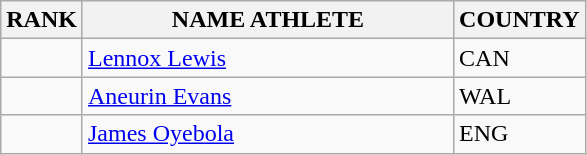<table class="wikitable">
<tr>
<th>RANK</th>
<th align="left" style="width: 15em">NAME ATHLETE</th>
<th>COUNTRY</th>
</tr>
<tr>
<td align="center"></td>
<td><a href='#'>Lennox Lewis</a></td>
<td> CAN</td>
</tr>
<tr>
<td align="center"></td>
<td><a href='#'>Aneurin Evans</a></td>
<td> WAL</td>
</tr>
<tr>
<td align="center"></td>
<td><a href='#'>James Oyebola</a></td>
<td> ENG</td>
</tr>
</table>
